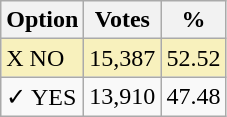<table class="wikitable">
<tr>
<th>Option</th>
<th>Votes</th>
<th>%</th>
</tr>
<tr>
<td style=background:#f8f1bd>X NO</td>
<td style=background:#f8f1bd>15,387</td>
<td style=background:#f8f1bd>52.52</td>
</tr>
<tr>
<td>✓ YES</td>
<td>13,910</td>
<td>47.48</td>
</tr>
</table>
